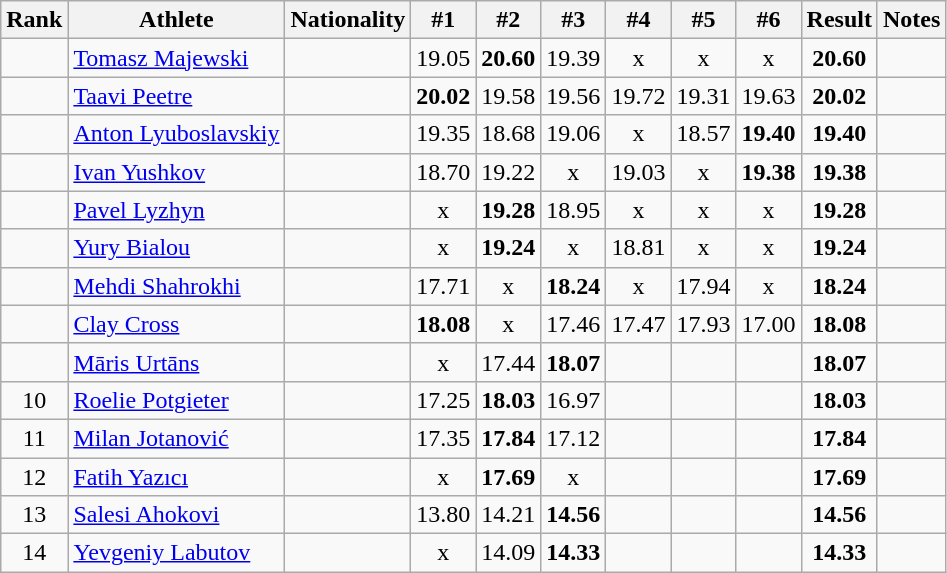<table class="wikitable sortable" style="text-align:center">
<tr>
<th>Rank</th>
<th>Athlete</th>
<th>Nationality</th>
<th>#1</th>
<th>#2</th>
<th>#3</th>
<th>#4</th>
<th>#5</th>
<th>#6</th>
<th>Result</th>
<th>Notes</th>
</tr>
<tr>
<td></td>
<td align="left"><a href='#'>Tomasz Majewski</a></td>
<td align=left></td>
<td>19.05</td>
<td><strong>20.60</strong></td>
<td>19.39</td>
<td>x</td>
<td>x</td>
<td>x</td>
<td><strong>20.60</strong></td>
<td></td>
</tr>
<tr>
<td></td>
<td align="left"><a href='#'>Taavi Peetre</a></td>
<td align=left></td>
<td><strong>20.02</strong></td>
<td>19.58</td>
<td>19.56</td>
<td>19.72</td>
<td>19.31</td>
<td>19.63</td>
<td><strong>20.02</strong></td>
<td></td>
</tr>
<tr>
<td></td>
<td align="left"><a href='#'>Anton Lyuboslavskiy</a></td>
<td align=left></td>
<td>19.35</td>
<td>18.68</td>
<td>19.06</td>
<td>x</td>
<td>18.57</td>
<td><strong>19.40</strong></td>
<td><strong>19.40</strong></td>
<td></td>
</tr>
<tr>
<td></td>
<td align="left"><a href='#'>Ivan Yushkov</a></td>
<td align=left></td>
<td>18.70</td>
<td>19.22</td>
<td>x</td>
<td>19.03</td>
<td>x</td>
<td><strong>19.38</strong></td>
<td><strong>19.38</strong></td>
<td></td>
</tr>
<tr>
<td></td>
<td align="left"><a href='#'>Pavel Lyzhyn</a></td>
<td align=left></td>
<td>x</td>
<td><strong>19.28</strong></td>
<td>18.95</td>
<td>x</td>
<td>x</td>
<td>x</td>
<td><strong>19.28</strong></td>
<td></td>
</tr>
<tr>
<td></td>
<td align="left"><a href='#'>Yury Bialou</a></td>
<td align=left></td>
<td>x</td>
<td><strong>19.24</strong></td>
<td>x</td>
<td>18.81</td>
<td>x</td>
<td>x</td>
<td><strong>19.24</strong></td>
<td></td>
</tr>
<tr>
<td></td>
<td align="left"><a href='#'>Mehdi Shahrokhi</a></td>
<td align=left></td>
<td>17.71</td>
<td>x</td>
<td><strong>18.24</strong></td>
<td>x</td>
<td>17.94</td>
<td>x</td>
<td><strong>18.24</strong></td>
<td></td>
</tr>
<tr>
<td></td>
<td align="left"><a href='#'>Clay Cross</a></td>
<td align=left></td>
<td><strong>18.08</strong></td>
<td>x</td>
<td>17.46</td>
<td>17.47</td>
<td>17.93</td>
<td>17.00</td>
<td><strong>18.08</strong></td>
<td></td>
</tr>
<tr>
<td></td>
<td align="left"><a href='#'>Māris Urtāns</a></td>
<td align=left></td>
<td>x</td>
<td>17.44</td>
<td><strong>18.07</strong></td>
<td></td>
<td></td>
<td></td>
<td><strong>18.07</strong></td>
<td></td>
</tr>
<tr>
<td>10</td>
<td align="left"><a href='#'>Roelie Potgieter</a></td>
<td align=left></td>
<td>17.25</td>
<td><strong>18.03</strong></td>
<td>16.97</td>
<td></td>
<td></td>
<td></td>
<td><strong>18.03</strong></td>
<td></td>
</tr>
<tr>
<td>11</td>
<td align="left"><a href='#'>Milan Jotanović</a></td>
<td align=left></td>
<td>17.35</td>
<td><strong>17.84</strong></td>
<td>17.12</td>
<td></td>
<td></td>
<td></td>
<td><strong>17.84</strong></td>
<td></td>
</tr>
<tr>
<td>12</td>
<td align="left"><a href='#'>Fatih Yazıcı</a></td>
<td align=left></td>
<td>x</td>
<td><strong>17.69</strong></td>
<td>x</td>
<td></td>
<td></td>
<td></td>
<td><strong>17.69</strong></td>
<td></td>
</tr>
<tr>
<td>13</td>
<td align="left"><a href='#'>Salesi Ahokovi</a></td>
<td align=left></td>
<td>13.80</td>
<td>14.21</td>
<td><strong>14.56</strong></td>
<td></td>
<td></td>
<td></td>
<td><strong>14.56</strong></td>
<td></td>
</tr>
<tr>
<td>14</td>
<td align="left"><a href='#'>Yevgeniy Labutov</a></td>
<td align=left></td>
<td>x</td>
<td>14.09</td>
<td><strong>14.33</strong></td>
<td></td>
<td></td>
<td></td>
<td><strong>14.33</strong></td>
<td></td>
</tr>
</table>
